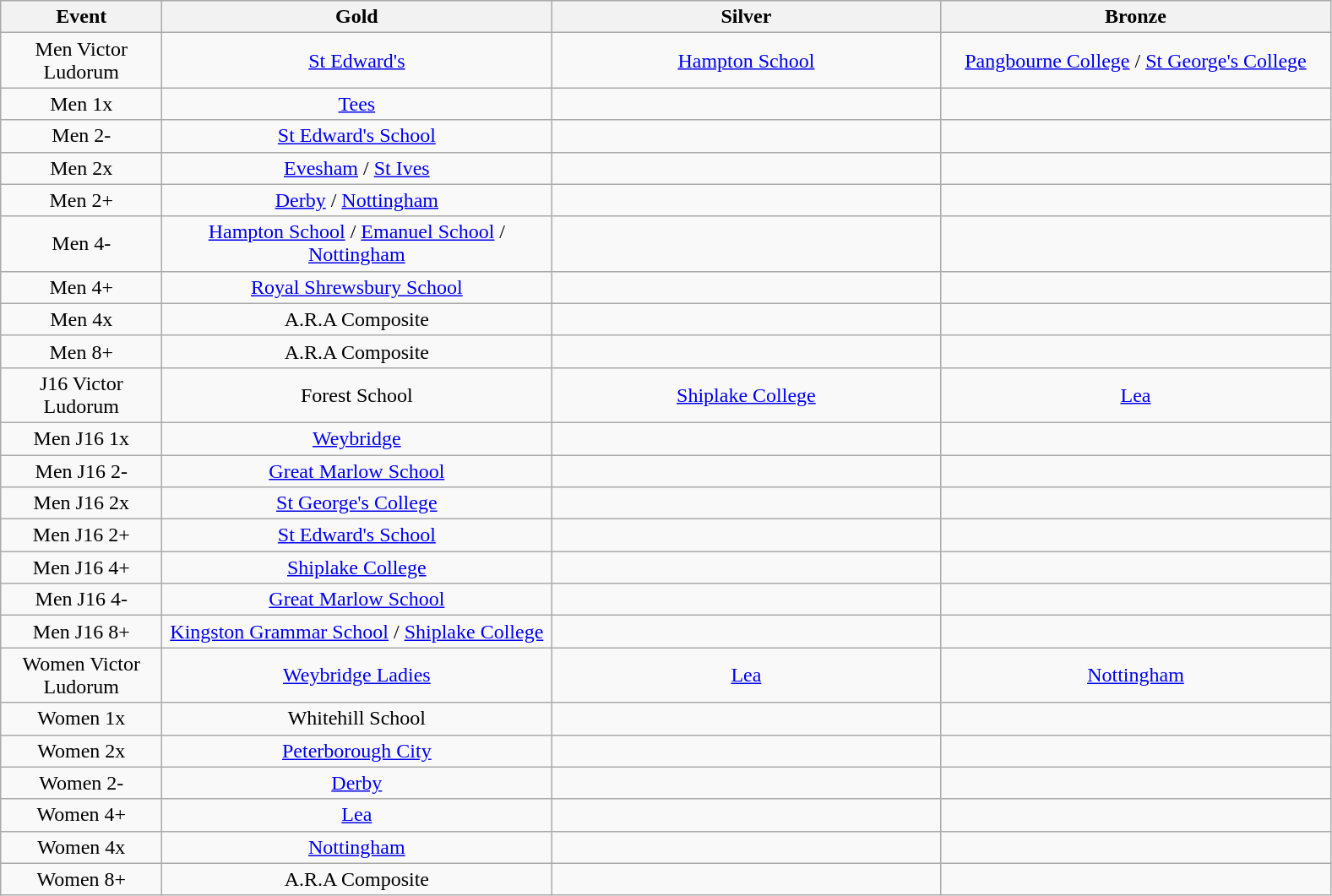<table class="wikitable" style="text-align:center">
<tr>
<th width=120>Event</th>
<th width=300>Gold</th>
<th width=300>Silver</th>
<th width=300>Bronze</th>
</tr>
<tr>
<td>Men Victor Ludorum</td>
<td><a href='#'>St Edward's</a></td>
<td><a href='#'>Hampton School</a></td>
<td><a href='#'>Pangbourne College</a> / <a href='#'>St George's College</a></td>
</tr>
<tr>
<td>Men 1x</td>
<td><a href='#'>Tees</a></td>
<td></td>
<td></td>
</tr>
<tr>
<td>Men 2-</td>
<td><a href='#'>St Edward's School</a></td>
<td></td>
<td></td>
</tr>
<tr>
<td>Men 2x</td>
<td><a href='#'>Evesham</a> / <a href='#'>St Ives</a></td>
<td></td>
<td></td>
</tr>
<tr>
<td>Men 2+</td>
<td><a href='#'>Derby</a> / <a href='#'>Nottingham</a></td>
<td></td>
<td></td>
</tr>
<tr>
<td>Men 4-</td>
<td><a href='#'>Hampton School</a> / <a href='#'>Emanuel School</a> / <a href='#'>Nottingham</a></td>
<td></td>
<td></td>
</tr>
<tr>
<td>Men 4+</td>
<td><a href='#'>Royal Shrewsbury School</a></td>
<td></td>
<td></td>
</tr>
<tr>
<td>Men 4x</td>
<td>A.R.A Composite</td>
<td></td>
<td></td>
</tr>
<tr>
<td>Men 8+</td>
<td>A.R.A Composite</td>
<td></td>
<td></td>
</tr>
<tr>
<td>J16 Victor Ludorum</td>
<td>Forest School</td>
<td><a href='#'>Shiplake College</a></td>
<td><a href='#'>Lea</a></td>
</tr>
<tr>
<td>Men J16 1x</td>
<td><a href='#'>Weybridge</a></td>
<td></td>
<td></td>
</tr>
<tr>
<td>Men J16 2-</td>
<td><a href='#'>Great Marlow School</a></td>
<td></td>
<td></td>
</tr>
<tr>
<td>Men J16 2x</td>
<td><a href='#'>St George's College</a></td>
<td></td>
<td></td>
</tr>
<tr>
<td>Men J16 2+</td>
<td><a href='#'>St Edward's School</a></td>
<td></td>
<td></td>
</tr>
<tr>
<td>Men J16 4+</td>
<td><a href='#'>Shiplake College</a></td>
<td></td>
<td></td>
</tr>
<tr>
<td>Men J16 4-</td>
<td><a href='#'>Great Marlow School</a></td>
<td></td>
<td></td>
</tr>
<tr>
<td>Men J16 8+</td>
<td><a href='#'>Kingston Grammar School</a> / <a href='#'>Shiplake College</a></td>
<td></td>
<td></td>
</tr>
<tr>
<td>Women Victor Ludorum</td>
<td><a href='#'>Weybridge Ladies</a></td>
<td><a href='#'>Lea</a></td>
<td><a href='#'>Nottingham</a></td>
</tr>
<tr>
<td>Women 1x</td>
<td>Whitehill School</td>
<td></td>
<td></td>
</tr>
<tr>
<td>Women 2x</td>
<td><a href='#'>Peterborough City</a></td>
<td></td>
<td></td>
</tr>
<tr>
<td>Women 2-</td>
<td><a href='#'>Derby</a></td>
<td></td>
<td></td>
</tr>
<tr>
<td>Women 4+</td>
<td><a href='#'>Lea</a></td>
<td></td>
<td></td>
</tr>
<tr>
<td>Women 4x</td>
<td><a href='#'>Nottingham</a></td>
<td></td>
<td></td>
</tr>
<tr>
<td>Women 8+</td>
<td>A.R.A Composite</td>
<td></td>
<td></td>
</tr>
</table>
